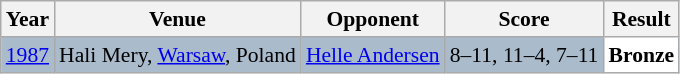<table class="sortable wikitable" style="font-size: 90%;">
<tr>
<th>Year</th>
<th>Venue</th>
<th>Opponent</th>
<th>Score</th>
<th>Result</th>
</tr>
<tr style="background:#AABBCC">
<td align="center"><a href='#'>1987</a></td>
<td align="left">Hali Mery, <a href='#'>Warsaw</a>, Poland</td>
<td align="left"> <a href='#'>Helle Andersen</a></td>
<td align="left">8–11, 11–4, 7–11</td>
<td style="text-align:left; background:white"> <strong>Bronze</strong></td>
</tr>
</table>
